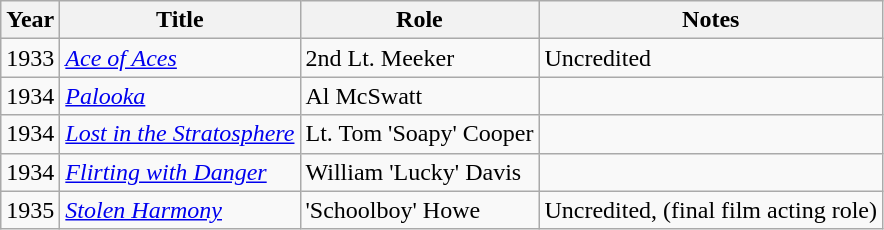<table class="wikitable">
<tr>
<th>Year</th>
<th>Title</th>
<th>Role</th>
<th>Notes</th>
</tr>
<tr>
<td>1933</td>
<td><em><a href='#'>Ace of Aces</a></em></td>
<td>2nd Lt. Meeker</td>
<td>Uncredited</td>
</tr>
<tr>
<td>1934</td>
<td><em><a href='#'>Palooka</a></em></td>
<td>Al McSwatt</td>
<td></td>
</tr>
<tr>
<td>1934</td>
<td><em><a href='#'>Lost in the Stratosphere</a></em></td>
<td>Lt. Tom 'Soapy' Cooper</td>
<td></td>
</tr>
<tr>
<td>1934</td>
<td><em><a href='#'>Flirting with Danger</a></em></td>
<td>William 'Lucky' Davis</td>
<td></td>
</tr>
<tr>
<td>1935</td>
<td><em><a href='#'>Stolen Harmony</a></em></td>
<td>'Schoolboy' Howe</td>
<td>Uncredited, (final film acting role)</td>
</tr>
</table>
